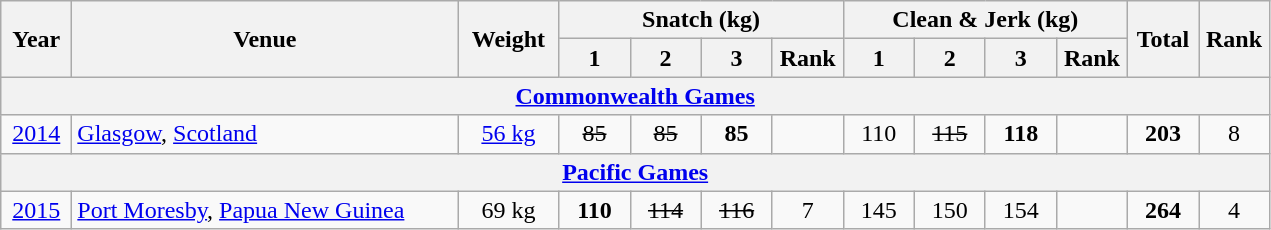<table class = "wikitable" style="text-align:center;">
<tr>
<th rowspan=2 width=40>Year</th>
<th rowspan=2 width=250>Venue</th>
<th rowspan=2 width=60>Weight</th>
<th colspan=4>Snatch (kg)</th>
<th colspan=4>Clean & Jerk (kg)</th>
<th rowspan=2 width=40>Total</th>
<th rowspan=2 width=40>Rank</th>
</tr>
<tr>
<th width=40>1</th>
<th width=40>2</th>
<th width=40>3</th>
<th width=40>Rank</th>
<th width=40>1</th>
<th width=40>2</th>
<th width=40>3</th>
<th width=40>Rank</th>
</tr>
<tr>
<th colspan=13><a href='#'>Commonwealth Games</a></th>
</tr>
<tr>
<td><a href='#'>2014</a></td>
<td align=left> <a href='#'>Glasgow</a>, <a href='#'>Scotland</a></td>
<td><a href='#'>56 kg</a></td>
<td><s>85</s></td>
<td><s>85</s></td>
<td><strong>85</strong></td>
<td></td>
<td>110</td>
<td><s>115</s></td>
<td><strong>118</strong></td>
<td></td>
<td><strong>203</strong></td>
<td>8</td>
</tr>
<tr>
<th colspan=13><a href='#'>Pacific Games</a></th>
</tr>
<tr>
<td><a href='#'>2015</a></td>
<td align=left> <a href='#'>Port Moresby</a>, <a href='#'>Papua New Guinea</a></td>
<td>69 kg</td>
<td><strong>110</strong></td>
<td><s>114</s></td>
<td><s>116</s></td>
<td>7</td>
<td>145</td>
<td>150</td>
<td>154</td>
<td></td>
<td><strong>264</strong></td>
<td>4</td>
</tr>
</table>
